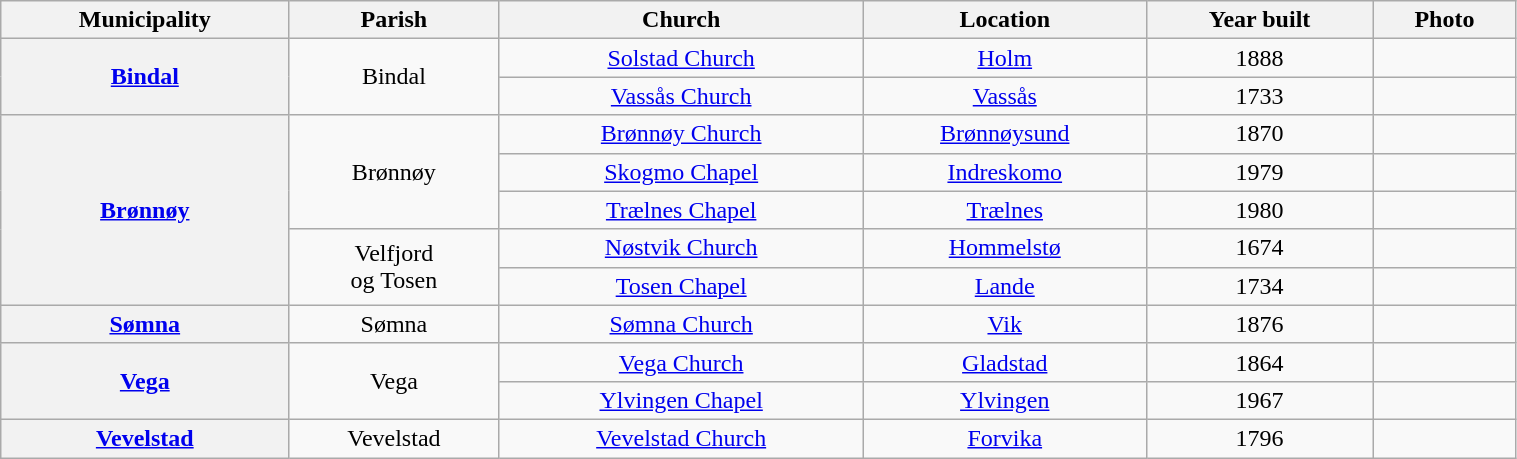<table class="wikitable" style="text-align: center; width: 80%;">
<tr>
<th>Municipality</th>
<th>Parish </th>
<th>Church</th>
<th>Location</th>
<th>Year built</th>
<th>Photo</th>
</tr>
<tr>
<th rowspan="2"><a href='#'>Bindal</a></th>
<td rowspan="2">Bindal</td>
<td><a href='#'>Solstad Church</a></td>
<td><a href='#'>Holm</a></td>
<td>1888</td>
<td></td>
</tr>
<tr>
<td><a href='#'>Vassås Church</a></td>
<td><a href='#'>Vassås</a></td>
<td>1733</td>
<td></td>
</tr>
<tr>
<th rowspan="5"><a href='#'>Brønnøy</a></th>
<td rowspan="3">Brønnøy</td>
<td><a href='#'>Brønnøy Church</a></td>
<td><a href='#'>Brønnøysund</a></td>
<td>1870</td>
<td></td>
</tr>
<tr>
<td><a href='#'>Skogmo Chapel</a></td>
<td><a href='#'>Indreskomo</a></td>
<td>1979</td>
<td></td>
</tr>
<tr>
<td><a href='#'>Trælnes Chapel</a></td>
<td><a href='#'>Trælnes</a></td>
<td>1980</td>
<td></td>
</tr>
<tr>
<td rowspan="2">Velfjord<br>og Tosen</td>
<td><a href='#'>Nøstvik Church</a></td>
<td><a href='#'>Hommelstø</a></td>
<td>1674</td>
<td></td>
</tr>
<tr>
<td><a href='#'>Tosen Chapel</a></td>
<td><a href='#'>Lande</a></td>
<td>1734</td>
<td></td>
</tr>
<tr>
<th rowspan="1"><a href='#'>Sømna</a></th>
<td rowspan="1">Sømna</td>
<td><a href='#'>Sømna Church</a></td>
<td><a href='#'>Vik</a></td>
<td>1876</td>
<td></td>
</tr>
<tr>
<th rowspan="2"><a href='#'>Vega</a></th>
<td rowspan="2">Vega</td>
<td><a href='#'>Vega Church</a></td>
<td><a href='#'>Gladstad</a></td>
<td>1864</td>
<td></td>
</tr>
<tr>
<td><a href='#'>Ylvingen Chapel</a></td>
<td><a href='#'>Ylvingen</a></td>
<td>1967</td>
<td></td>
</tr>
<tr>
<th rowspan="1"><a href='#'>Vevelstad</a></th>
<td>Vevelstad</td>
<td><a href='#'>Vevelstad Church</a></td>
<td><a href='#'>Forvika</a></td>
<td>1796</td>
<td></td>
</tr>
</table>
